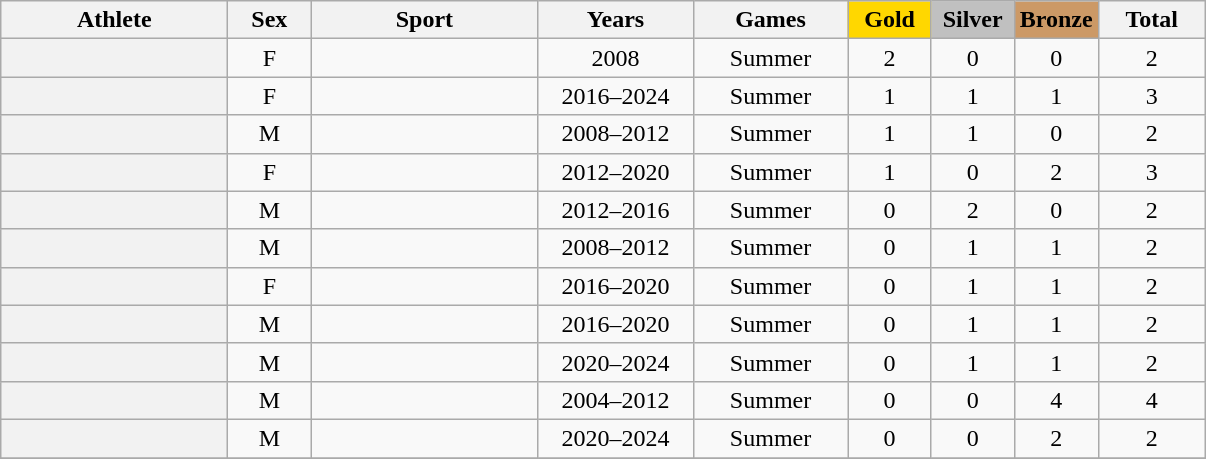<table class="wikitable plainrowheaders sortable" style="text-align: center;">
<tr>
<th scope="col" style=width:9.0em;>Athlete</th>
<th scope="col" style=width:3.0em;>Sex</th>
<th scope="col" style=width:9.0em;>Sport</th>
<th scope="col" style=width:6.0em;>Years</th>
<th scope="col" style=width:6.0em;>Games</th>
<th scope="col" style="background:gold;width:3.0em; font-weight:bold;">Gold</th>
<th scope="col" style="background:silver; width:3.0em; font-weight:bold;">Silver</th>
<th scope="col" style="background:#c96; width:3.0em; font-weight:bold;">Bronze</th>
<th scope="col" style="width:4.0em;">Total</th>
</tr>
<tr>
<th scope="row"></th>
<td>F</td>
<td></td>
<td>2008</td>
<td>Summer</td>
<td>2</td>
<td>0</td>
<td>0</td>
<td>2</td>
</tr>
<tr>
<th scope="row"></th>
<td>F</td>
<td></td>
<td>2016–2024</td>
<td>Summer</td>
<td>1</td>
<td>1</td>
<td>1</td>
<td>3</td>
</tr>
<tr>
<th scope="row"></th>
<td>M</td>
<td></td>
<td>2008–2012</td>
<td>Summer</td>
<td>1</td>
<td>1</td>
<td>0</td>
<td>2</td>
</tr>
<tr>
<th scope="row"></th>
<td>F</td>
<td></td>
<td>2012–2020</td>
<td>Summer</td>
<td>1</td>
<td>0</td>
<td>2</td>
<td>3</td>
</tr>
<tr>
<th scope="row"></th>
<td>M</td>
<td></td>
<td>2012–2016</td>
<td>Summer</td>
<td>0</td>
<td>2</td>
<td>0</td>
<td>2</td>
</tr>
<tr>
<th scope="row"></th>
<td>M</td>
<td></td>
<td>2008–2012</td>
<td>Summer</td>
<td>0</td>
<td>1</td>
<td>1</td>
<td>2</td>
</tr>
<tr>
<th scope="row"></th>
<td>F</td>
<td></td>
<td>2016–2020</td>
<td>Summer</td>
<td>0</td>
<td>1</td>
<td>1</td>
<td>2</td>
</tr>
<tr>
<th scope="row"></th>
<td>M</td>
<td></td>
<td>2016–2020</td>
<td>Summer</td>
<td>0</td>
<td>1</td>
<td>1</td>
<td>2</td>
</tr>
<tr>
<th scope="row"></th>
<td>M</td>
<td></td>
<td>2020–2024</td>
<td>Summer</td>
<td>0</td>
<td>1</td>
<td>1</td>
<td>2</td>
</tr>
<tr>
<th scope="row"></th>
<td>M</td>
<td></td>
<td>2004–2012</td>
<td>Summer</td>
<td>0</td>
<td>0</td>
<td>4</td>
<td>4</td>
</tr>
<tr>
<th scope="row"></th>
<td>M</td>
<td></td>
<td>2020–2024</td>
<td>Summer</td>
<td>0</td>
<td>0</td>
<td>2</td>
<td>2</td>
</tr>
<tr>
</tr>
</table>
